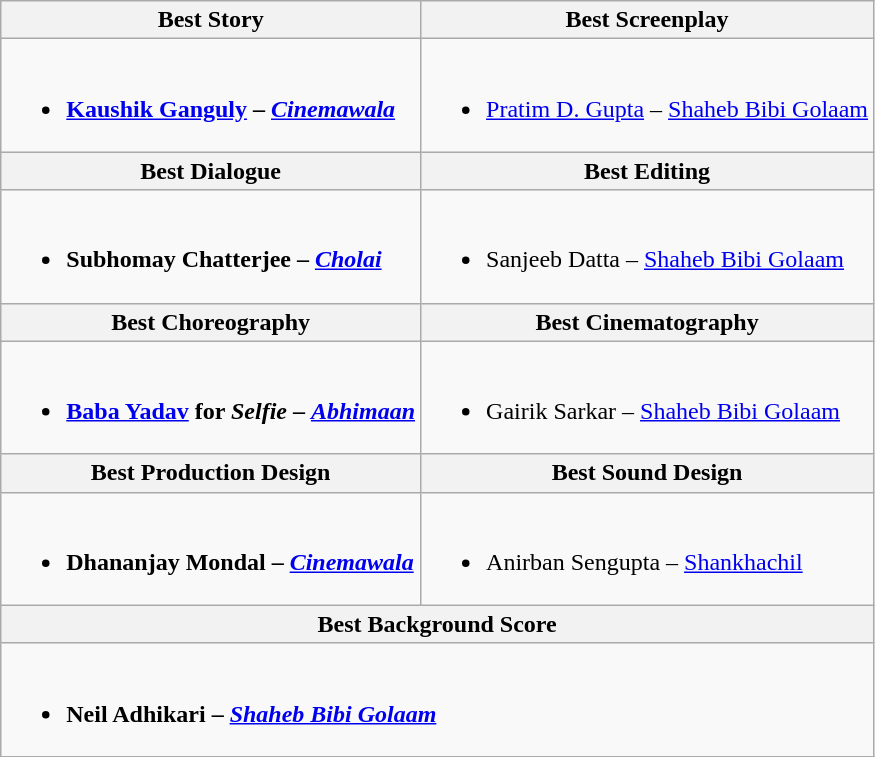<table class="wikitable">
<tr>
<th>Best Story</th>
<th>Best Screenplay</th>
</tr>
<tr>
<td><br><ul><li><strong><a href='#'>Kaushik Ganguly</a> – <em><a href='#'>Cinemawala</a><strong><em></li></ul></td>
<td><br><ul><li></strong><a href='#'>Pratim D. Gupta</a> – </em><a href='#'>Shaheb Bibi Golaam</a></em></strong></li></ul></td>
</tr>
<tr>
<th>Best Dialogue</th>
<th>Best Editing</th>
</tr>
<tr>
<td><br><ul><li><strong>Subhomay Chatterjee – <em><a href='#'>Cholai</a><strong><em></li></ul></td>
<td><br><ul><li></strong>Sanjeeb Datta – </em><a href='#'>Shaheb Bibi Golaam</a></em></strong></li></ul></td>
</tr>
<tr>
<th>Best Choreography</th>
<th>Best Cinematography</th>
</tr>
<tr>
<td><br><ul><li><strong><a href='#'>Baba Yadav</a> for <em>Selfie</em> – <em><a href='#'>Abhimaan</a><strong><em></li></ul></td>
<td><br><ul><li></strong>Gairik Sarkar – </em><a href='#'>Shaheb Bibi Golaam</a></em></strong></li></ul></td>
</tr>
<tr>
<th>Best Production Design</th>
<th>Best Sound Design</th>
</tr>
<tr>
<td><br><ul><li><strong>Dhananjay Mondal – <em><a href='#'>Cinemawala</a><strong><em></li></ul></td>
<td><br><ul><li></strong>Anirban Sengupta – </em><a href='#'>Shankhachil</a></em></strong></li></ul></td>
</tr>
<tr>
<th colspan="2">Best Background Score</th>
</tr>
<tr>
<td colspan="2"><br><ul><li><strong>Neil Adhikari – <em><a href='#'>Shaheb Bibi Golaam</a><strong><em></li></ul></td>
</tr>
<tr>
</tr>
</table>
